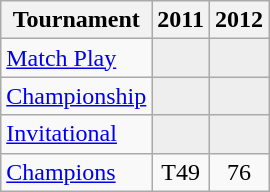<table class="wikitable" style="text-align:center;">
<tr>
<th>Tournament</th>
<th>2011</th>
<th>2012</th>
</tr>
<tr>
<td align="left"><a href='#'>Match Play</a></td>
<td style="background:#eeeeee;"></td>
<td style="background:#eeeeee;"></td>
</tr>
<tr>
<td align="left"><a href='#'>Championship</a></td>
<td style="background:#eeeeee;"></td>
<td style="background:#eeeeee;"></td>
</tr>
<tr>
<td align="left"><a href='#'>Invitational</a></td>
<td style="background:#eeeeee;"></td>
<td style="background:#eeeeee;"></td>
</tr>
<tr>
<td align="left"><a href='#'>Champions</a></td>
<td>T49</td>
<td>76</td>
</tr>
</table>
